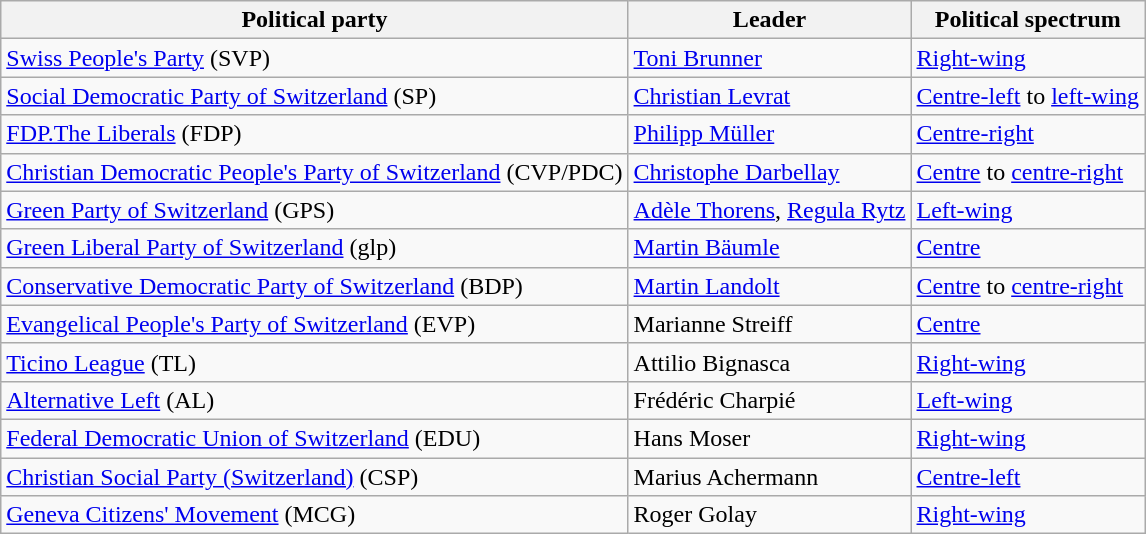<table Class="wikitable">
<tr>
<th>Political party</th>
<th>Leader</th>
<th>Political spectrum</th>
</tr>
<tr>
<td><a href='#'>Swiss People's Party</a> (SVP)</td>
<td><a href='#'>Toni Brunner</a></td>
<td><a href='#'>Right-wing</a></td>
</tr>
<tr>
<td><a href='#'>Social Democratic Party of Switzerland</a> (SP)</td>
<td><a href='#'>Christian Levrat</a></td>
<td><a href='#'>Centre-left</a> to <a href='#'>left-wing</a></td>
</tr>
<tr>
<td><a href='#'>FDP.The Liberals</a> (FDP)</td>
<td><a href='#'>Philipp Müller</a></td>
<td><a href='#'>Centre-right</a></td>
</tr>
<tr>
<td><a href='#'>Christian Democratic People's Party of Switzerland</a> (CVP/PDC)</td>
<td><a href='#'>Christophe Darbellay</a></td>
<td><a href='#'>Centre</a> to <a href='#'>centre-right</a></td>
</tr>
<tr>
<td><a href='#'>Green Party of Switzerland</a> (GPS)</td>
<td><a href='#'>Adèle Thorens</a>, <a href='#'>Regula Rytz</a></td>
<td><a href='#'>Left-wing</a></td>
</tr>
<tr>
<td><a href='#'>Green Liberal Party of Switzerland</a> (glp)</td>
<td><a href='#'>Martin Bäumle</a></td>
<td><a href='#'>Centre</a></td>
</tr>
<tr>
<td><a href='#'>Conservative Democratic Party of Switzerland</a> (BDP)</td>
<td><a href='#'>Martin Landolt</a></td>
<td><a href='#'>Centre</a> to <a href='#'>centre-right</a></td>
</tr>
<tr>
<td><a href='#'>Evangelical People's Party of Switzerland</a> (EVP)</td>
<td>Marianne Streiff</td>
<td><a href='#'>Centre</a></td>
</tr>
<tr>
<td><a href='#'>Ticino League</a> (TL)</td>
<td>Attilio Bignasca</td>
<td><a href='#'>Right-wing</a></td>
</tr>
<tr>
<td><a href='#'>Alternative Left</a> (AL)</td>
<td>Frédéric Charpié</td>
<td><a href='#'>Left-wing</a></td>
</tr>
<tr>
<td><a href='#'>Federal Democratic Union of Switzerland</a> (EDU)</td>
<td>Hans Moser</td>
<td><a href='#'>Right-wing</a></td>
</tr>
<tr>
<td><a href='#'>Christian Social Party (Switzerland)</a> (CSP)</td>
<td>Marius Achermann</td>
<td><a href='#'>Centre-left</a></td>
</tr>
<tr>
<td><a href='#'>Geneva Citizens' Movement</a> (MCG)</td>
<td>Roger Golay</td>
<td><a href='#'>Right-wing</a></td>
</tr>
</table>
